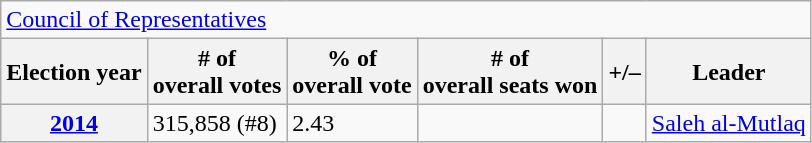<table class=wikitable>
<tr>
<td colspan=7><a href='#'>Council of Representatives</a></td>
</tr>
<tr>
<th>Election year</th>
<th># of<br>overall votes</th>
<th>% of<br>overall vote</th>
<th># of<br>overall seats won</th>
<th>+/–</th>
<th>Leader</th>
</tr>
<tr>
<th rowspan=2><a href='#'>2014</a></th>
<td>315,858 (#8)</td>
<td>2.43</td>
<td></td>
<td></td>
<td><a href='#'>Saleh al-Mutlaq</a></td>
</tr>
</table>
